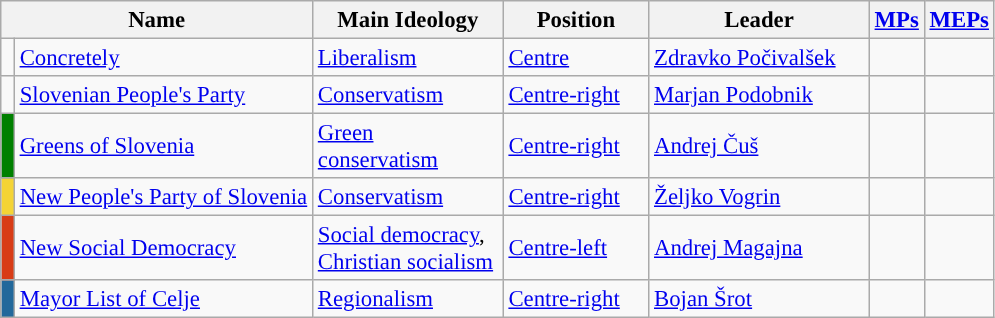<table class="wikitable" style="font-size:95%;">
<tr>
<th style="width:200px" colspan="2">Name</th>
<th style="width:120px">Main Ideology</th>
<th style="width:90px">Position</th>
<th style="width:140px">Leader</th>
<th><a href='#'>MPs</a></th>
<th><a href='#'>MEPs</a></th>
</tr>
<tr>
<td style="width:2px; background:"></td>
<td><a href='#'>Concretely</a></td>
<td><a href='#'>Liberalism</a></td>
<td><a href='#'>Centre</a></td>
<td><a href='#'>Zdravko Počivalšek</a></td>
<td></td>
<td></td>
</tr>
<tr>
<td style="width:2px; background:"></td>
<td><a href='#'>Slovenian People's Party</a></td>
<td><a href='#'>Conservatism</a></td>
<td><a href='#'>Centre-right</a></td>
<td><a href='#'>Marjan Podobnik</a></td>
<td></td>
<td></td>
</tr>
<tr>
<td style="width:2px; background:green;"></td>
<td><a href='#'>Greens of Slovenia</a></td>
<td><a href='#'>Green conservatism</a></td>
<td><a href='#'>Centre-right</a></td>
<td><a href='#'>Andrej Čuš</a></td>
<td></td>
<td></td>
</tr>
<tr>
<td style="width:2px; background:#F4D435;"></td>
<td><a href='#'>New People's Party of Slovenia</a></td>
<td><a href='#'>Conservatism</a><br></td>
<td><a href='#'>Centre-right</a></td>
<td><a href='#'>Željko Vogrin</a></td>
<td></td>
<td></td>
</tr>
<tr>
<td style="width:2px; background:#d83c16;"></td>
<td><a href='#'>New Social Democracy</a></td>
<td><a href='#'>Social democracy</a>, <a href='#'>Christian socialism</a></td>
<td><a href='#'>Centre-left</a></td>
<td><a href='#'>Andrej Magajna</a></td>
<td></td>
<td></td>
</tr>
<tr>
<td style="width:2px; background:#22689b;"></td>
<td><a href='#'>Mayor List of Celje</a></td>
<td><a href='#'>Regionalism</a><br></td>
<td><a href='#'>Centre-right</a></td>
<td><a href='#'>Bojan Šrot</a></td>
<td></td>
<td></td>
</tr>
</table>
